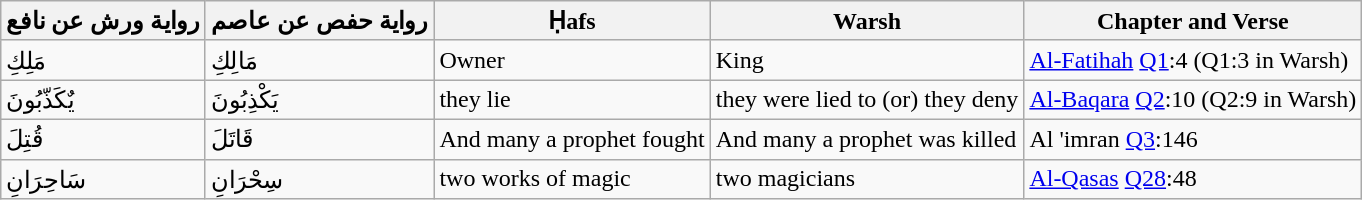<table class="wikitable">
<tr>
<th>رواية ورش عن نافع</th>
<th>رواية حفص عن عاصم</th>
<th>Ḥafs</th>
<th>Warsh</th>
<th>Chapter and Verse</th>
</tr>
<tr>
<td>مَلِكِ</td>
<td>مَالِكِ</td>
<td>Owner</td>
<td>King</td>
<td><a href='#'>Al-Fatihah</a> <a href='#'>Q1</a>:4 (Q1:3 in Warsh)</td>
</tr>
<tr>
<td>يٌكَذّبُونَ</td>
<td>يَكْذِبُونَ</td>
<td>they lie</td>
<td>they were lied to (or) they deny</td>
<td><a href='#'>Al-Baqara</a> <a href='#'>Q2</a>:10 (Q2:9 in Warsh)</td>
</tr>
<tr>
<td>قُتِلَ</td>
<td>قَاتَلَ</td>
<td>And many a prophet fought</td>
<td>And many a prophet was killed</td>
<td>Al 'imran <a href='#'>Q3</a>:146</td>
</tr>
<tr>
<td>سَاحِرَانِ</td>
<td>سِحْرَانِ</td>
<td>two works of magic</td>
<td>two magicians</td>
<td><a href='#'>Al-Qasas</a> <a href='#'>Q28</a>:48</td>
</tr>
</table>
